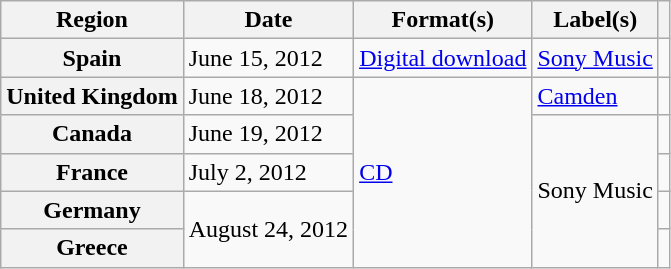<table class="wikitable sortable plainrowheaders">
<tr>
<th scope="col">Region</th>
<th scope="col">Date</th>
<th scope="col">Format(s)</th>
<th scope="col">Label(s)</th>
<th scope="col"></th>
</tr>
<tr>
<th scope="row">Spain</th>
<td>June 15, 2012</td>
<td><a href='#'>Digital download</a></td>
<td><a href='#'>Sony Music</a></td>
<td align="center"></td>
</tr>
<tr>
<th scope="row">United Kingdom</th>
<td>June 18, 2012</td>
<td rowspan="5"><a href='#'>CD</a></td>
<td><a href='#'>Camden</a></td>
<td align="center"></td>
</tr>
<tr>
<th scope="row">Canada</th>
<td>June 19, 2012</td>
<td rowspan="4">Sony Music</td>
<td align="center"></td>
</tr>
<tr>
<th scope="row">France</th>
<td>July 2, 2012</td>
<td align="center"></td>
</tr>
<tr>
<th scope="row">Germany</th>
<td rowspan="2">August 24, 2012</td>
<td align="center"></td>
</tr>
<tr>
<th scope="row">Greece</th>
<td align="center"></td>
</tr>
</table>
